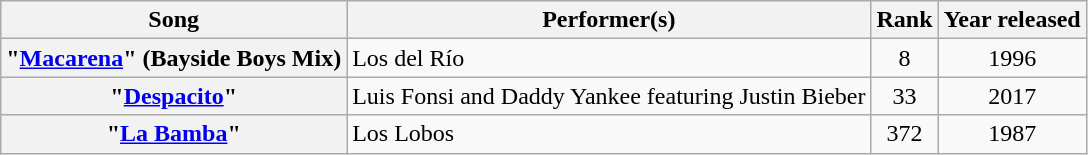<table class="wikitable plainrowheaders">
<tr>
<th>Song</th>
<th>Performer(s)</th>
<th>Rank</th>
<th>Year released</th>
</tr>
<tr>
<th scope="row">"<a href='#'>Macarena</a>" (Bayside Boys Mix)</th>
<td>Los del Río</td>
<td align="center">8</td>
<td align="center">1996</td>
</tr>
<tr>
<th scope="row">"<a href='#'>Despacito</a>"</th>
<td>Luis Fonsi and Daddy Yankee featuring Justin Bieber</td>
<td align="center">33</td>
<td align="center">2017</td>
</tr>
<tr>
<th scope="row">"<a href='#'>La Bamba</a>"</th>
<td>Los Lobos</td>
<td align="center">372</td>
<td align="center">1987</td>
</tr>
</table>
